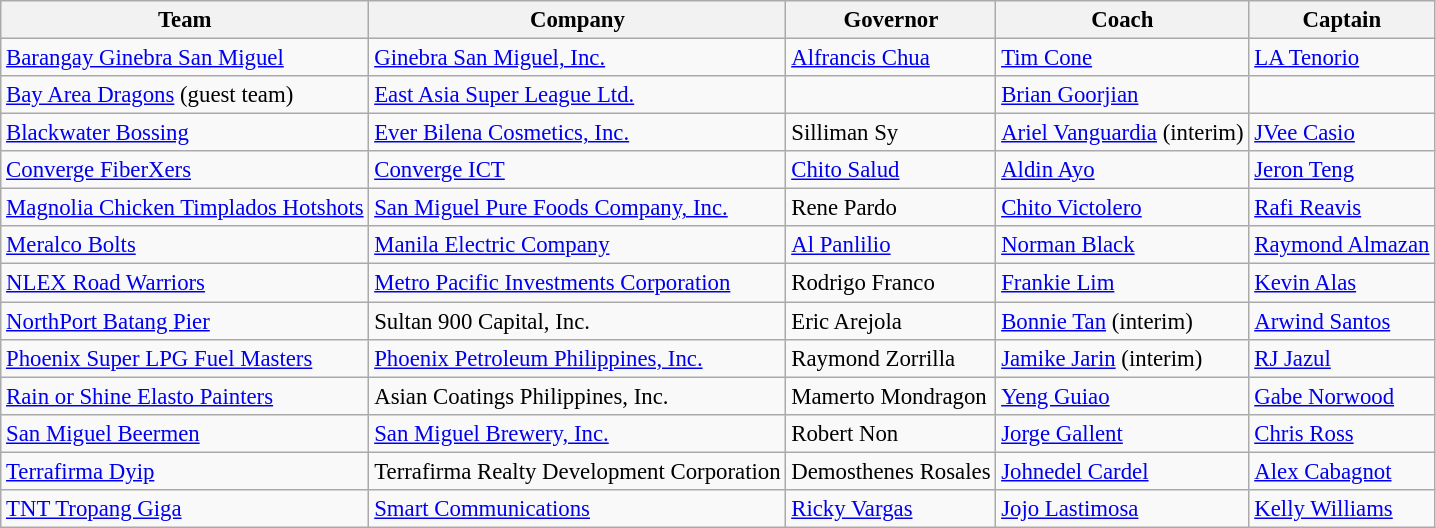<table class="wikitable sortable" style="font-size:95%">
<tr>
<th>Team</th>
<th>Company</th>
<th>Governor</th>
<th>Coach</th>
<th>Captain</th>
</tr>
<tr>
<td><a href='#'>Barangay Ginebra San Miguel</a></td>
<td><a href='#'>Ginebra San Miguel, Inc.</a></td>
<td><a href='#'>Alfrancis Chua</a></td>
<td><a href='#'>Tim Cone</a></td>
<td><a href='#'>LA Tenorio</a></td>
</tr>
<tr>
<td><a href='#'>Bay Area Dragons</a> (guest team)</td>
<td><a href='#'>East Asia Super League Ltd.</a></td>
<td></td>
<td><a href='#'>Brian Goorjian</a></td>
<td></td>
</tr>
<tr>
<td><a href='#'>Blackwater Bossing</a></td>
<td><a href='#'>Ever Bilena Cosmetics, Inc.</a></td>
<td>Silliman Sy</td>
<td><a href='#'>Ariel Vanguardia</a> (interim)</td>
<td><a href='#'>JVee Casio</a></td>
</tr>
<tr>
<td><a href='#'>Converge FiberXers</a></td>
<td><a href='#'>Converge ICT</a></td>
<td><a href='#'>Chito Salud</a></td>
<td><a href='#'>Aldin Ayo</a></td>
<td><a href='#'>Jeron Teng</a></td>
</tr>
<tr>
<td><a href='#'>Magnolia Chicken Timplados Hotshots</a></td>
<td><a href='#'>San Miguel Pure Foods Company, Inc.</a></td>
<td>Rene Pardo</td>
<td><a href='#'>Chito Victolero</a></td>
<td><a href='#'>Rafi Reavis</a></td>
</tr>
<tr>
<td><a href='#'>Meralco Bolts</a></td>
<td><a href='#'>Manila Electric Company</a></td>
<td><a href='#'>Al Panlilio</a></td>
<td><a href='#'>Norman Black</a></td>
<td><a href='#'>Raymond Almazan</a></td>
</tr>
<tr>
<td><a href='#'>NLEX Road Warriors</a></td>
<td><a href='#'>Metro Pacific Investments Corporation</a></td>
<td>Rodrigo Franco</td>
<td><a href='#'>Frankie Lim</a></td>
<td><a href='#'>Kevin Alas</a></td>
</tr>
<tr>
<td><a href='#'>NorthPort Batang Pier</a></td>
<td>Sultan 900 Capital, Inc.</td>
<td>Eric Arejola</td>
<td><a href='#'>Bonnie Tan</a> (interim)</td>
<td><a href='#'>Arwind Santos</a></td>
</tr>
<tr>
<td><a href='#'>Phoenix Super LPG Fuel Masters</a></td>
<td><a href='#'>Phoenix Petroleum Philippines, Inc.</a></td>
<td>Raymond Zorrilla</td>
<td><a href='#'>Jamike Jarin</a> (interim)</td>
<td><a href='#'>RJ Jazul</a></td>
</tr>
<tr>
<td><a href='#'>Rain or Shine Elasto Painters</a></td>
<td>Asian Coatings Philippines, Inc.</td>
<td>Mamerto Mondragon</td>
<td><a href='#'>Yeng Guiao</a></td>
<td><a href='#'>Gabe Norwood</a></td>
</tr>
<tr>
<td><a href='#'>San Miguel Beermen</a></td>
<td><a href='#'>San Miguel Brewery, Inc.</a></td>
<td>Robert Non</td>
<td><a href='#'>Jorge Gallent</a></td>
<td><a href='#'>Chris Ross</a></td>
</tr>
<tr>
<td><a href='#'>Terrafirma Dyip</a></td>
<td>Terrafirma Realty Development Corporation</td>
<td>Demosthenes Rosales</td>
<td><a href='#'>Johnedel Cardel</a></td>
<td><a href='#'>Alex Cabagnot</a></td>
</tr>
<tr>
<td><a href='#'>TNT Tropang Giga</a></td>
<td><a href='#'>Smart Communications</a></td>
<td><a href='#'>Ricky Vargas</a></td>
<td><a href='#'>Jojo Lastimosa</a></td>
<td><a href='#'>Kelly Williams</a></td>
</tr>
</table>
